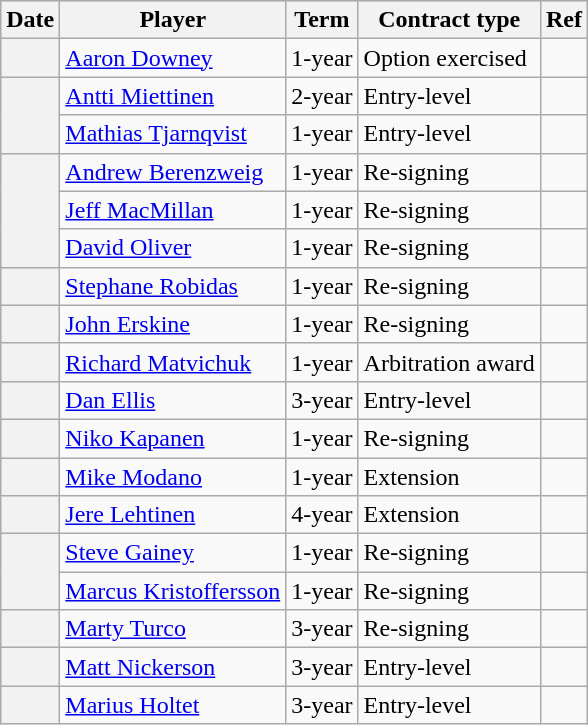<table class="wikitable plainrowheaders">
<tr style="background:#ddd; text-align:center;">
<th>Date</th>
<th>Player</th>
<th>Term</th>
<th>Contract type</th>
<th>Ref</th>
</tr>
<tr>
<th scope="row"></th>
<td><a href='#'>Aaron Downey</a></td>
<td>1-year</td>
<td>Option exercised</td>
<td></td>
</tr>
<tr>
<th scope="row" rowspan=2></th>
<td><a href='#'>Antti Miettinen</a></td>
<td>2-year</td>
<td>Entry-level</td>
<td></td>
</tr>
<tr>
<td><a href='#'>Mathias Tjarnqvist</a></td>
<td>1-year</td>
<td>Entry-level</td>
<td></td>
</tr>
<tr>
<th scope="row" rowspan=3></th>
<td><a href='#'>Andrew Berenzweig</a></td>
<td>1-year</td>
<td>Re-signing</td>
<td></td>
</tr>
<tr>
<td><a href='#'>Jeff MacMillan</a></td>
<td>1-year</td>
<td>Re-signing</td>
<td></td>
</tr>
<tr>
<td><a href='#'>David Oliver</a></td>
<td>1-year</td>
<td>Re-signing</td>
<td></td>
</tr>
<tr>
<th scope="row"></th>
<td><a href='#'>Stephane Robidas</a></td>
<td>1-year</td>
<td>Re-signing</td>
<td></td>
</tr>
<tr>
<th scope="row"></th>
<td><a href='#'>John Erskine</a></td>
<td>1-year</td>
<td>Re-signing</td>
<td></td>
</tr>
<tr>
<th scope="row"></th>
<td><a href='#'>Richard Matvichuk</a></td>
<td>1-year</td>
<td>Arbitration award</td>
<td></td>
</tr>
<tr>
<th scope="row"></th>
<td><a href='#'>Dan Ellis</a></td>
<td>3-year</td>
<td>Entry-level</td>
<td></td>
</tr>
<tr>
<th scope="row"></th>
<td><a href='#'>Niko Kapanen</a></td>
<td>1-year</td>
<td>Re-signing</td>
<td></td>
</tr>
<tr>
<th scope="row"></th>
<td><a href='#'>Mike Modano</a></td>
<td>1-year</td>
<td>Extension</td>
<td></td>
</tr>
<tr>
<th scope="row"></th>
<td><a href='#'>Jere Lehtinen</a></td>
<td>4-year</td>
<td>Extension</td>
<td></td>
</tr>
<tr>
<th scope="row" rowspan=2></th>
<td><a href='#'>Steve Gainey</a></td>
<td>1-year</td>
<td>Re-signing</td>
<td></td>
</tr>
<tr>
<td><a href='#'>Marcus Kristoffersson</a></td>
<td>1-year</td>
<td>Re-signing</td>
<td></td>
</tr>
<tr>
<th scope="row"></th>
<td><a href='#'>Marty Turco</a></td>
<td>3-year</td>
<td>Re-signing</td>
<td></td>
</tr>
<tr>
<th scope="row"></th>
<td><a href='#'>Matt Nickerson</a></td>
<td>3-year</td>
<td>Entry-level</td>
<td></td>
</tr>
<tr>
<th scope="row"></th>
<td><a href='#'>Marius Holtet</a></td>
<td>3-year</td>
<td>Entry-level</td>
<td></td>
</tr>
</table>
